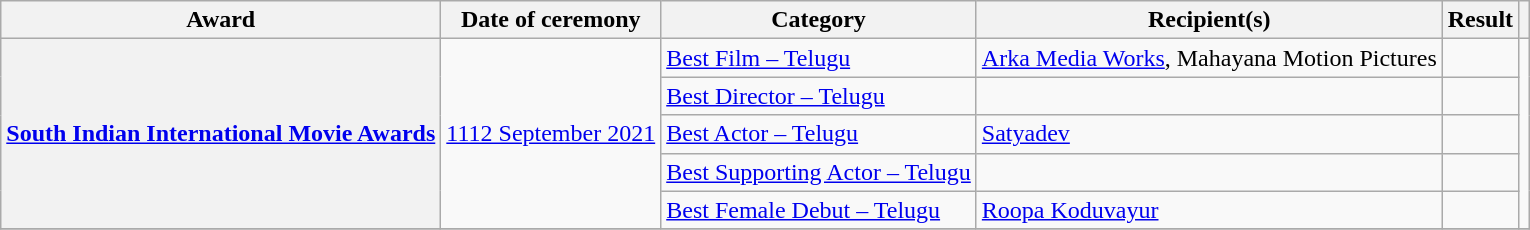<table class="wikitable plainrowheaders sortable">
<tr>
<th scope="col">Award</th>
<th scope="col">Date of ceremony</th>
<th scope="col">Category</th>
<th scope="col">Recipient(s)</th>
<th scope="col">Result</th>
<th scope="col" class="unsortable"></th>
</tr>
<tr>
<th scope="row" rowspan="5"><a href='#'>South Indian International Movie Awards</a></th>
<td rowspan="5"><a href='#'>1112 September 2021</a></td>
<td><a href='#'>Best Film – Telugu</a></td>
<td><a href='#'>Arka Media Works</a>, Mahayana Motion Pictures</td>
<td></td>
<td style="text-align:center;" rowspan="5"></td>
</tr>
<tr>
<td><a href='#'>Best Director – Telugu</a></td>
<td></td>
<td></td>
</tr>
<tr>
<td><a href='#'>Best Actor – Telugu</a></td>
<td><a href='#'>Satyadev</a></td>
<td></td>
</tr>
<tr>
<td><a href='#'>Best Supporting Actor – Telugu</a></td>
<td></td>
<td></td>
</tr>
<tr>
<td><a href='#'>Best Female Debut – Telugu</a></td>
<td><a href='#'>Roopa Koduvayur</a></td>
<td></td>
</tr>
<tr>
</tr>
</table>
